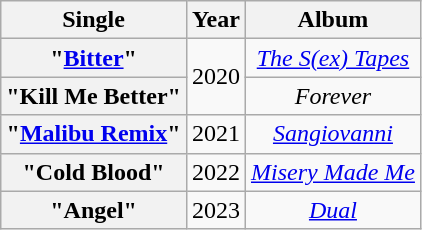<table class="wikitable plainrowheaders" style="text-align:center;">
<tr>
<th>Single</th>
<th>Year</th>
<th>Album</th>
</tr>
<tr>
<th scope="row">"<a href='#'>Bitter</a>"<br></th>
<td rowspan="2">2020</td>
<td><em><a href='#'>The S(ex) Tapes</a></em><br></td>
</tr>
<tr>
<th scope="row">"Kill Me Better"<br></th>
<td><em>Forever</em></td>
</tr>
<tr>
<th scope="row">"<a href='#'>Malibu Remix</a>"<br></th>
<td rowspan="1">2021</td>
<td><em><a href='#'>Sangiovanni</a></em></td>
</tr>
<tr>
<th scope="row">"Cold Blood"<br></th>
<td rowspan="1">2022</td>
<td><em><a href='#'>Misery Made Me</a></em></td>
</tr>
<tr>
<th scope="row">"Angel"<br></th>
<td rowspan="1">2023</td>
<td><em><a href='#'>Dual</a></em></td>
</tr>
</table>
